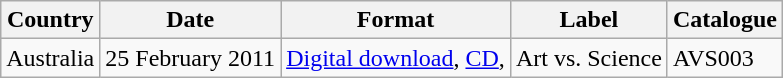<table class="wikitable">
<tr>
<th>Country</th>
<th>Date</th>
<th>Format</th>
<th>Label</th>
<th>Catalogue</th>
</tr>
<tr>
<td>Australia</td>
<td>25 February 2011</td>
<td><a href='#'>Digital download</a>, <a href='#'>CD</a>,</td>
<td>Art vs. Science</td>
<td>AVS003</td>
</tr>
</table>
